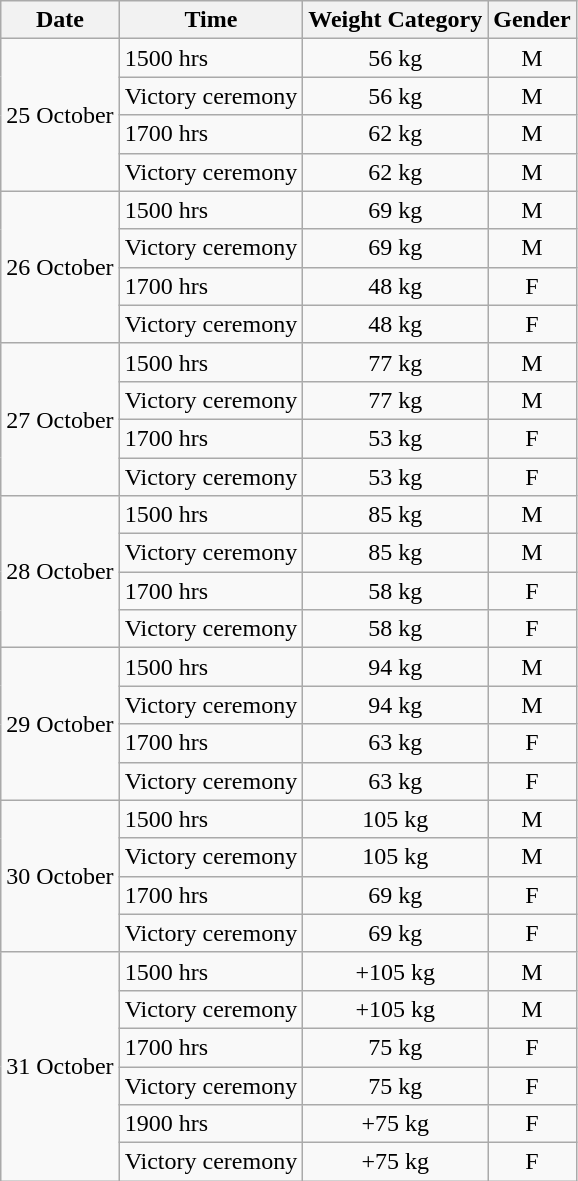<table class="wikitable" style="text-align:center">
<tr>
<th>Date</th>
<th>Time</th>
<th>Weight Category</th>
<th>Gender</th>
</tr>
<tr>
<td rowspan="4">25 October</td>
<td align=left>1500 hrs</td>
<td>56 kg</td>
<td>M</td>
</tr>
<tr>
<td align=left>Victory ceremony</td>
<td>56 kg</td>
<td>M</td>
</tr>
<tr>
<td align=left>1700 hrs</td>
<td>62 kg</td>
<td>M</td>
</tr>
<tr>
<td align=left>Victory ceremony</td>
<td>62 kg</td>
<td>M</td>
</tr>
<tr>
<td rowspan="4">26 October</td>
<td align=left>1500 hrs</td>
<td>69 kg</td>
<td>M</td>
</tr>
<tr>
<td align=left>Victory ceremony</td>
<td>69 kg</td>
<td>M</td>
</tr>
<tr>
<td align=left>1700 hrs</td>
<td>48 kg</td>
<td>F</td>
</tr>
<tr>
<td align=left>Victory ceremony</td>
<td>48 kg</td>
<td>F</td>
</tr>
<tr>
<td rowspan="4">27 October</td>
<td align=left>1500 hrs</td>
<td>77 kg</td>
<td>M</td>
</tr>
<tr>
<td align=left>Victory ceremony</td>
<td>77 kg</td>
<td>M</td>
</tr>
<tr>
<td align=left>1700 hrs</td>
<td>53 kg</td>
<td>F</td>
</tr>
<tr>
<td align=left>Victory ceremony</td>
<td>53 kg</td>
<td>F</td>
</tr>
<tr>
<td rowspan="4">28 October</td>
<td align=left>1500 hrs</td>
<td>85 kg</td>
<td>M</td>
</tr>
<tr>
<td align=left>Victory ceremony</td>
<td>85 kg</td>
<td>M</td>
</tr>
<tr>
<td align=left>1700 hrs</td>
<td>58 kg</td>
<td>F</td>
</tr>
<tr>
<td align=left>Victory ceremony</td>
<td>58 kg</td>
<td>F</td>
</tr>
<tr>
<td rowspan="4">29 October</td>
<td align=left>1500 hrs</td>
<td>94 kg</td>
<td>M</td>
</tr>
<tr>
<td align=left>Victory ceremony</td>
<td>94 kg</td>
<td>M</td>
</tr>
<tr>
<td align=left>1700 hrs</td>
<td>63 kg</td>
<td>F</td>
</tr>
<tr>
<td align=left>Victory ceremony</td>
<td>63 kg</td>
<td>F</td>
</tr>
<tr>
<td rowspan="4">30 October</td>
<td align=left>1500 hrs</td>
<td>105 kg</td>
<td>M</td>
</tr>
<tr>
<td align=left>Victory ceremony</td>
<td>105 kg</td>
<td>M</td>
</tr>
<tr>
<td align=left>1700 hrs</td>
<td>69 kg</td>
<td>F</td>
</tr>
<tr>
<td align=left>Victory ceremony</td>
<td>69 kg</td>
<td>F</td>
</tr>
<tr>
<td rowspan="6">31 October</td>
<td align=left>1500 hrs</td>
<td>+105 kg</td>
<td>M</td>
</tr>
<tr>
<td align=left>Victory ceremony</td>
<td>+105 kg</td>
<td>M</td>
</tr>
<tr>
<td align=left>1700 hrs</td>
<td>75 kg</td>
<td>F</td>
</tr>
<tr>
<td align=left>Victory ceremony</td>
<td>75 kg</td>
<td>F</td>
</tr>
<tr>
<td align=left>1900 hrs</td>
<td>+75 kg</td>
<td>F</td>
</tr>
<tr>
<td align=left>Victory ceremony</td>
<td>+75 kg</td>
<td>F</td>
</tr>
</table>
